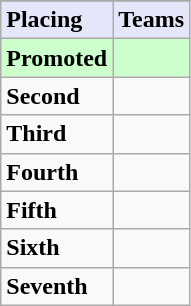<table class=wikitable>
<tr>
</tr>
<tr style="background: #E6E6FA;">
<td><strong>Placing</strong></td>
<td><strong>Teams</strong></td>
</tr>
<tr style="background: #ccffcc;">
<td><strong>Promoted</strong></td>
<td><strong></strong></td>
</tr>
<tr>
<td><strong>Second</strong></td>
<td></td>
</tr>
<tr>
<td><strong>Third</strong></td>
<td></td>
</tr>
<tr>
<td><strong>Fourth</strong></td>
<td></td>
</tr>
<tr>
<td><strong>Fifth</strong></td>
<td></td>
</tr>
<tr>
<td><strong>Sixth</strong></td>
<td></td>
</tr>
<tr>
<td><strong>Seventh</strong></td>
<td></td>
</tr>
</table>
